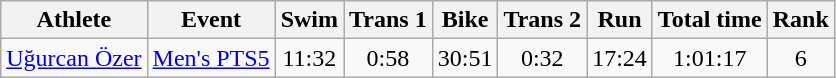<table class="wikitable">
<tr>
<th>Athlete</th>
<th>Event</th>
<th>Swim</th>
<th>Trans 1</th>
<th>Bike</th>
<th>Trans 2</th>
<th>Run</th>
<th>Total time</th>
<th>Rank</th>
</tr>
<tr align=center>
<td align=left><a href='#'>Uğurcan Özer</a></td>
<td><a href='#'>Men's PTS5</a></td>
<td>11:32</td>
<td>0:58</td>
<td>30:51</td>
<td>0:32</td>
<td>17:24</td>
<td>1:01:17</td>
<td>6</td>
</tr>
</table>
